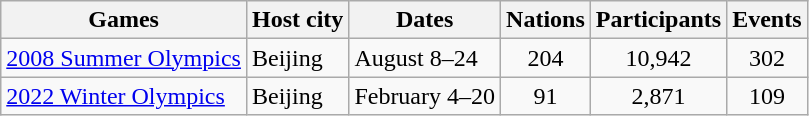<table class="wikitable">
<tr>
<th>Games</th>
<th>Host city</th>
<th>Dates</th>
<th>Nations</th>
<th>Participants</th>
<th>Events</th>
</tr>
<tr>
<td><a href='#'>2008 Summer Olympics</a></td>
<td>Beijing</td>
<td>August 8–24</td>
<td style="text-align:center;">204</td>
<td style="text-align:center;">10,942</td>
<td style="text-align:center;">302</td>
</tr>
<tr>
<td><a href='#'>2022 Winter Olympics</a></td>
<td>Beijing</td>
<td>February 4–20</td>
<td style="text-align:center;">91</td>
<td style="text-align:center;">2,871</td>
<td style="text-align:center;">109</td>
</tr>
</table>
